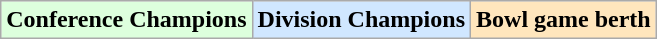<table class="wikitable">
<tr>
<td bgcolor="#ddffdd"><strong>Conference Champions</strong></td>
<td bgcolor="#D0E7FF"><strong>Division Champions</strong></td>
<td bgcolor="#ffe6bd"><strong>Bowl game berth</strong></td>
</tr>
</table>
